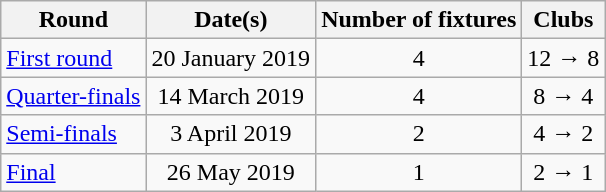<table class="wikitable" style="text-align:center">
<tr>
<th>Round</th>
<th>Date(s)</th>
<th>Number of fixtures</th>
<th>Clubs</th>
</tr>
<tr>
<td style="text-align:left;"><a href='#'>First round</a></td>
<td>20 January 2019</td>
<td>4</td>
<td>12 → 8</td>
</tr>
<tr>
<td style="text-align:left;"><a href='#'>Quarter-finals</a></td>
<td>14 March 2019</td>
<td>4</td>
<td>8 → 4</td>
</tr>
<tr>
<td style="text-align:left;"><a href='#'>Semi-finals</a></td>
<td>3 April 2019</td>
<td>2</td>
<td>4 → 2</td>
</tr>
<tr>
<td style="text-align:left;"><a href='#'>Final</a></td>
<td>26 May 2019</td>
<td>1</td>
<td>2 → 1</td>
</tr>
</table>
